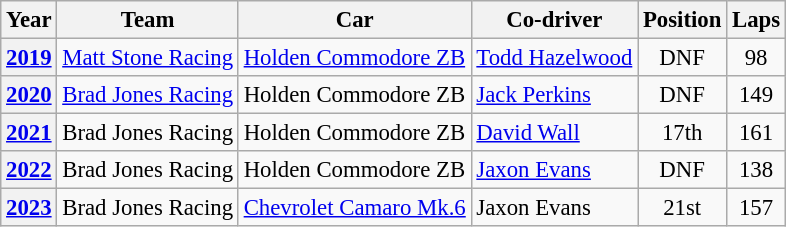<table class="wikitable" style="font-size: 95%;">
<tr>
<th>Year</th>
<th>Team</th>
<th>Car</th>
<th>Co-driver</th>
<th>Position</th>
<th>Laps</th>
</tr>
<tr>
<th><a href='#'>2019</a></th>
<td><a href='#'>Matt Stone Racing</a></td>
<td><a href='#'>Holden Commodore ZB</a></td>
<td> <a href='#'>Todd Hazelwood</a></td>
<td align="center">DNF</td>
<td align="center">98</td>
</tr>
<tr>
<th><a href='#'>2020</a></th>
<td><a href='#'>Brad Jones Racing</a></td>
<td>Holden Commodore ZB</td>
<td> <a href='#'>Jack Perkins</a></td>
<td align="center">DNF</td>
<td align="center">149</td>
</tr>
<tr>
<th><a href='#'>2021</a></th>
<td>Brad Jones Racing</td>
<td>Holden Commodore ZB</td>
<td> <a href='#'>David Wall</a></td>
<td align="center">17th</td>
<td align="center">161</td>
</tr>
<tr>
<th><a href='#'>2022</a></th>
<td>Brad Jones Racing</td>
<td>Holden Commodore ZB</td>
<td> <a href='#'>Jaxon Evans</a></td>
<td align="center">DNF</td>
<td align="center">138</td>
</tr>
<tr>
<th><a href='#'>2023</a></th>
<td>Brad Jones Racing</td>
<td><a href='#'>Chevrolet Camaro Mk.6</a></td>
<td> Jaxon Evans</td>
<td align="center">21st</td>
<td align="center">157</td>
</tr>
</table>
